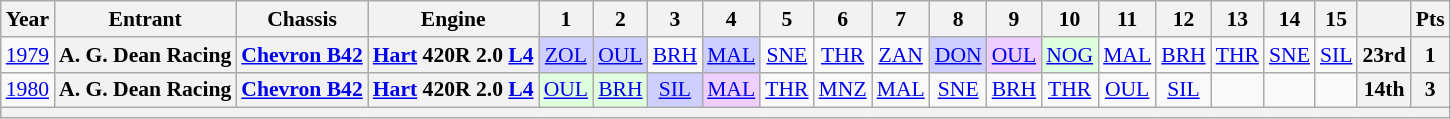<table class="wikitable" style="text-align:center; font-size:90%">
<tr>
<th>Year</th>
<th>Entrant</th>
<th>Chassis</th>
<th>Engine</th>
<th>1</th>
<th>2</th>
<th>3</th>
<th>4</th>
<th>5</th>
<th>6</th>
<th>7</th>
<th>8</th>
<th>9</th>
<th>10</th>
<th>11</th>
<th>12</th>
<th>13</th>
<th>14</th>
<th>15</th>
<th></th>
<th>Pts</th>
</tr>
<tr>
<td><a href='#'>1979</a></td>
<th>A. G. Dean Racing</th>
<th><a href='#'>Chevron B42</a></th>
<th><a href='#'>Hart</a> 420R 2.0 <a href='#'>L4</a></th>
<td style="background:#CFCFFF;"><a href='#'>ZOL</a><br></td>
<td style="background:#CFCFFF;"><a href='#'>OUL</a><br></td>
<td><a href='#'>BRH</a></td>
<td style="background:#CFCFFF;"><a href='#'>MAL</a><br></td>
<td><a href='#'>SNE</a></td>
<td><a href='#'>THR</a></td>
<td><a href='#'>ZAN</a></td>
<td style="background:#CFCFFF;"><a href='#'>DON</a><br></td>
<td style="background:#EFCFFF;"><a href='#'>OUL</a><br></td>
<td style="background:#DFFFDF;"><a href='#'>NOG</a><br></td>
<td><a href='#'>MAL</a></td>
<td><a href='#'>BRH</a></td>
<td><a href='#'>THR</a></td>
<td><a href='#'>SNE</a></td>
<td><a href='#'>SIL</a></td>
<th>23rd</th>
<th>1</th>
</tr>
<tr>
<td><a href='#'>1980</a></td>
<th>A. G. Dean Racing</th>
<th><a href='#'>Chevron B42</a></th>
<th><a href='#'>Hart</a> 420R 2.0 <a href='#'>L4</a></th>
<td style="background:#DFFFDF;"><a href='#'>OUL</a><br></td>
<td style="background:#DFFFDF;"><a href='#'>BRH</a><br></td>
<td style="background:#CFCFFF;"><a href='#'>SIL</a><br></td>
<td style="background:#EFCFFF;"><a href='#'>MAL</a><br></td>
<td><a href='#'>THR</a></td>
<td><a href='#'>MNZ</a></td>
<td><a href='#'>MAL</a></td>
<td><a href='#'>SNE</a></td>
<td><a href='#'>BRH</a></td>
<td><a href='#'>THR</a></td>
<td><a href='#'>OUL</a></td>
<td><a href='#'>SIL</a></td>
<td></td>
<td></td>
<td></td>
<th>14th</th>
<th>3</th>
</tr>
<tr>
<th colspan="21"></th>
</tr>
</table>
